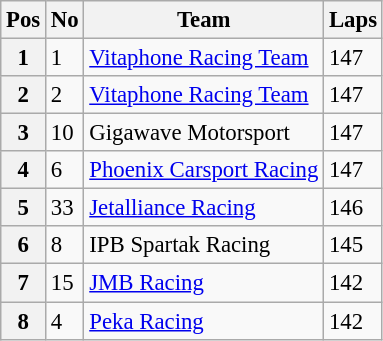<table class="wikitable" style="font-size: 95%;">
<tr>
<th>Pos</th>
<th>No</th>
<th>Team</th>
<th>Laps</th>
</tr>
<tr>
<th>1</th>
<td>1</td>
<td> <a href='#'>Vitaphone Racing Team</a></td>
<td>147</td>
</tr>
<tr>
<th>2</th>
<td>2</td>
<td> <a href='#'>Vitaphone Racing Team</a></td>
<td>147</td>
</tr>
<tr>
<th>3</th>
<td>10</td>
<td> Gigawave Motorsport</td>
<td>147</td>
</tr>
<tr>
<th>4</th>
<td>6</td>
<td> <a href='#'>Phoenix Carsport Racing</a></td>
<td>147</td>
</tr>
<tr>
<th>5</th>
<td>33</td>
<td> <a href='#'>Jetalliance Racing</a></td>
<td>146</td>
</tr>
<tr>
<th>6</th>
<td>8</td>
<td> IPB Spartak Racing</td>
<td>145</td>
</tr>
<tr>
<th>7</th>
<td>15</td>
<td> <a href='#'>JMB Racing</a></td>
<td>142</td>
</tr>
<tr>
<th>8</th>
<td>4</td>
<td> <a href='#'>Peka Racing</a></td>
<td>142</td>
</tr>
</table>
